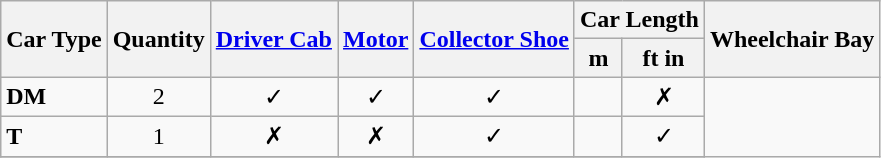<table class="wikitable" style="text-align:center">
<tr>
<th rowspan=2>Car Type</th>
<th rowspan=2>Quantity</th>
<th rowspan=2><a href='#'>Driver Cab</a></th>
<th rowspan=2><a href='#'>Motor</a></th>
<th rowspan=2><a href='#'>Collector Shoe</a></th>
<th colspan=2>Car Length</th>
<th rowspan=2>Wheelchair Bay</th>
</tr>
<tr>
<th bgcolor="#c0c0f0">m</th>
<th bgcolor="#c0c0f0">ft in</th>
</tr>
<tr>
<td style=text-align:left><strong>DM</strong></td>
<td>2</td>
<td><span>✓</span></td>
<td><span>✓</span></td>
<td><span>✓</span></td>
<td></td>
<td><span>✗</span></td>
</tr>
<tr>
<td style=text-align:left><strong>T</strong></td>
<td>1</td>
<td><span>✗</span></td>
<td><span>✗</span></td>
<td><span>✓</span></td>
<td></td>
<td><span>✓</span></td>
</tr>
<tr>
</tr>
</table>
